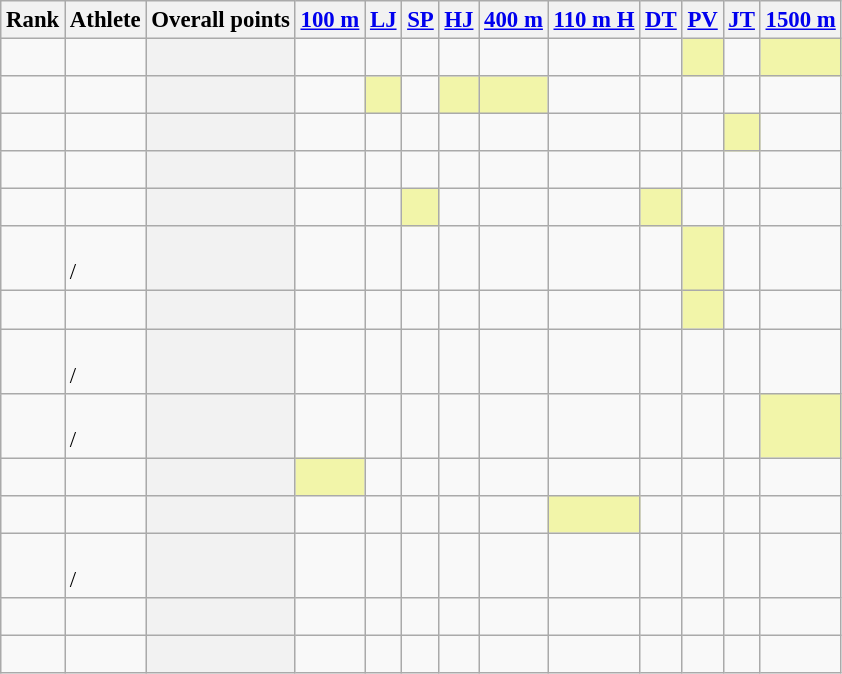<table class="wikitable sortable" style="font-size:95%;">
<tr>
<th>Rank</th>
<th>Athlete</th>
<th>Overall points</th>
<th><a href='#'>100 m</a></th>
<th><a href='#'>LJ</a></th>
<th><a href='#'>SP</a></th>
<th><a href='#'>HJ</a></th>
<th><a href='#'>400 m</a></th>
<th><a href='#'>110 m H</a></th>
<th><a href='#'>DT</a></th>
<th><a href='#'>PV</a></th>
<th><a href='#'>JT</a></th>
<th><a href='#'>1500 m</a></th>
</tr>
<tr>
<td align=center></td>
<td align=left> <br></td>
<th></th>
<td></td>
<td></td>
<td></td>
<td></td>
<td></td>
<td></td>
<td></td>
<td bgcolor=#F2F5A9></td>
<td></td>
<td bgcolor=#F2F5A9></td>
</tr>
<tr>
<td align=center></td>
<td align=left> <br></td>
<th></th>
<td></td>
<td bgcolor=#F2F5A9></td>
<td></td>
<td bgcolor=#F2F5A9></td>
<td bgcolor=#F2F5A9></td>
<td></td>
<td></td>
<td></td>
<td></td>
<td></td>
</tr>
<tr>
<td align=center></td>
<td align=left> <br></td>
<th></th>
<td></td>
<td></td>
<td></td>
<td></td>
<td></td>
<td></td>
<td></td>
<td></td>
<td bgcolor=#F2F5A9></td>
<td></td>
</tr>
<tr>
<td align=center></td>
<td align=left> <br></td>
<th></th>
<td></td>
<td></td>
<td></td>
<td></td>
<td></td>
<td></td>
<td></td>
<td></td>
<td></td>
<td></td>
</tr>
<tr>
<td align=center></td>
<td align=left> <br></td>
<th></th>
<td></td>
<td></td>
<td bgcolor=#F2F5A9></td>
<td></td>
<td></td>
<td></td>
<td bgcolor=#F2F5A9></td>
<td></td>
<td></td>
<td></td>
</tr>
<tr>
<td align=center></td>
<td align=left> <br>/</td>
<th></th>
<td></td>
<td></td>
<td></td>
<td></td>
<td></td>
<td></td>
<td></td>
<td bgcolor=#F2F5A9></td>
<td></td>
<td></td>
</tr>
<tr>
<td align=center></td>
<td align=left> <br></td>
<th></th>
<td></td>
<td></td>
<td></td>
<td></td>
<td></td>
<td></td>
<td></td>
<td bgcolor=#F2F5A9></td>
<td></td>
<td></td>
</tr>
<tr>
<td align=center></td>
<td align=left> <br>/</td>
<th></th>
<td></td>
<td></td>
<td></td>
<td></td>
<td></td>
<td></td>
<td></td>
<td></td>
<td></td>
<td></td>
</tr>
<tr>
<td align=center></td>
<td align=left> <br>/</td>
<th></th>
<td></td>
<td></td>
<td></td>
<td></td>
<td></td>
<td></td>
<td></td>
<td></td>
<td></td>
<td bgcolor=#F2F5A9></td>
</tr>
<tr>
<td align=center></td>
<td align=left> <br></td>
<th></th>
<td bgcolor=#F2F5A9></td>
<td></td>
<td></td>
<td></td>
<td></td>
<td></td>
<td></td>
<td></td>
<td></td>
<td></td>
</tr>
<tr>
<td align=center></td>
<td align=left> <br></td>
<th></th>
<td></td>
<td></td>
<td></td>
<td></td>
<td></td>
<td bgcolor=#F2F5A9></td>
<td></td>
<td></td>
<td></td>
<td></td>
</tr>
<tr>
<td align=center></td>
<td align=left> <br>/</td>
<th></th>
<td></td>
<td></td>
<td></td>
<td></td>
<td></td>
<td></td>
<td></td>
<td></td>
<td></td>
<td></td>
</tr>
<tr>
<td align=center></td>
<td align=left> <br></td>
<th></th>
<td></td>
<td></td>
<td></td>
<td></td>
<td></td>
<td></td>
<td></td>
<td></td>
<td></td>
<td></td>
</tr>
<tr>
<td align=center></td>
<td align=left> <br></td>
<th></th>
<td></td>
<td></td>
<td></td>
<td></td>
<td></td>
<td></td>
<td></td>
<td></td>
<td></td>
<td></td>
</tr>
</table>
